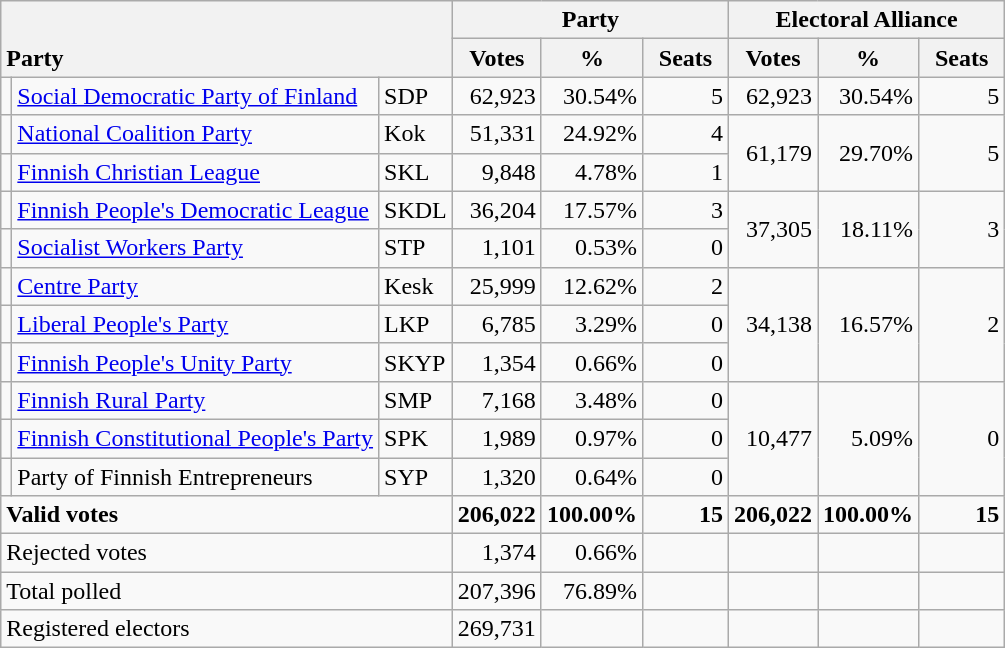<table class="wikitable" border="1" style="text-align:right;">
<tr>
<th style="text-align:left;" valign=bottom rowspan=2 colspan=3>Party</th>
<th colspan=3>Party</th>
<th colspan=3>Electoral Alliance</th>
</tr>
<tr>
<th align=center valign=bottom width="50">Votes</th>
<th align=center valign=bottom width="50">%</th>
<th align=center valign=bottom width="50">Seats</th>
<th align=center valign=bottom width="50">Votes</th>
<th align=center valign=bottom width="50">%</th>
<th align=center valign=bottom width="50">Seats</th>
</tr>
<tr>
<td></td>
<td align=left style="white-space: nowrap;"><a href='#'>Social Democratic Party of Finland</a></td>
<td align=left>SDP</td>
<td>62,923</td>
<td>30.54%</td>
<td>5</td>
<td>62,923</td>
<td>30.54%</td>
<td>5</td>
</tr>
<tr>
<td></td>
<td align=left><a href='#'>National Coalition Party</a></td>
<td align=left>Kok</td>
<td>51,331</td>
<td>24.92%</td>
<td>4</td>
<td rowspan=2>61,179</td>
<td rowspan=2>29.70%</td>
<td rowspan=2>5</td>
</tr>
<tr>
<td></td>
<td align=left><a href='#'>Finnish Christian League</a></td>
<td align=left>SKL</td>
<td>9,848</td>
<td>4.78%</td>
<td>1</td>
</tr>
<tr>
<td></td>
<td align=left><a href='#'>Finnish People's Democratic League</a></td>
<td align=left>SKDL</td>
<td>36,204</td>
<td>17.57%</td>
<td>3</td>
<td rowspan=2>37,305</td>
<td rowspan=2>18.11%</td>
<td rowspan=2>3</td>
</tr>
<tr>
<td></td>
<td align=left><a href='#'>Socialist Workers Party</a></td>
<td align=left>STP</td>
<td>1,101</td>
<td>0.53%</td>
<td>0</td>
</tr>
<tr>
<td></td>
<td align=left><a href='#'>Centre Party</a></td>
<td align=left>Kesk</td>
<td>25,999</td>
<td>12.62%</td>
<td>2</td>
<td rowspan=3>34,138</td>
<td rowspan=3>16.57%</td>
<td rowspan=3>2</td>
</tr>
<tr>
<td></td>
<td align=left><a href='#'>Liberal People's Party</a></td>
<td align=left>LKP</td>
<td>6,785</td>
<td>3.29%</td>
<td>0</td>
</tr>
<tr>
<td></td>
<td align=left><a href='#'>Finnish People's Unity Party</a></td>
<td align=left>SKYP</td>
<td>1,354</td>
<td>0.66%</td>
<td>0</td>
</tr>
<tr>
<td></td>
<td align=left><a href='#'>Finnish Rural Party</a></td>
<td align=left>SMP</td>
<td>7,168</td>
<td>3.48%</td>
<td>0</td>
<td rowspan=3>10,477</td>
<td rowspan=3>5.09%</td>
<td rowspan=3>0</td>
</tr>
<tr>
<td></td>
<td align=left><a href='#'>Finnish Constitutional People's Party</a></td>
<td align=left>SPK</td>
<td>1,989</td>
<td>0.97%</td>
<td>0</td>
</tr>
<tr>
<td></td>
<td align=left>Party of Finnish Entrepreneurs</td>
<td align=left>SYP</td>
<td>1,320</td>
<td>0.64%</td>
<td>0</td>
</tr>
<tr style="font-weight:bold">
<td align=left colspan=3>Valid votes</td>
<td>206,022</td>
<td>100.00%</td>
<td>15</td>
<td>206,022</td>
<td>100.00%</td>
<td>15</td>
</tr>
<tr>
<td align=left colspan=3>Rejected votes</td>
<td>1,374</td>
<td>0.66%</td>
<td></td>
<td></td>
<td></td>
<td></td>
</tr>
<tr>
<td align=left colspan=3>Total polled</td>
<td>207,396</td>
<td>76.89%</td>
<td></td>
<td></td>
<td></td>
<td></td>
</tr>
<tr>
<td align=left colspan=3>Registered electors</td>
<td>269,731</td>
<td></td>
<td></td>
<td></td>
<td></td>
<td></td>
</tr>
</table>
